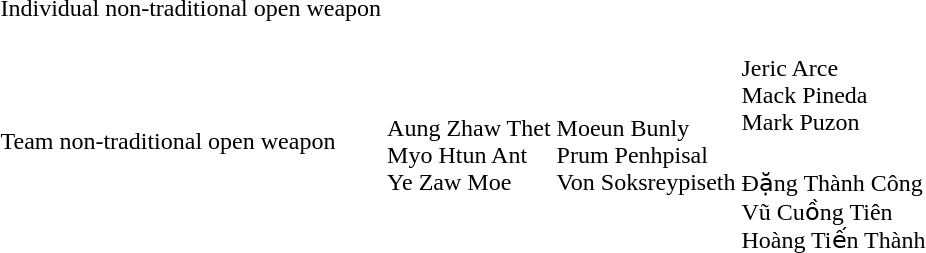<table>
<tr>
<td rowspan=2>Individual non-traditional open weapon</td>
<td rowspan=2></td>
<td rowspan=2></td>
<td></td>
</tr>
<tr>
<td></td>
</tr>
<tr>
<td rowspan=2>Team non-traditional open weapon</td>
<td rowspan=2><br>Aung Zhaw Thet<br>Myo Htun Ant<br>Ye Zaw Moe</td>
<td rowspan=2><br>Moeun Bunly<br>Prum Penhpisal<br>Von Soksreypiseth</td>
<td><br>Jeric Arce<br>Mack Pineda<br>Mark Puzon</td>
</tr>
<tr>
<td><br>Đặng Thành Công<br>Vũ Cuồng Tiên<br>Hoàng Tiến Thành</td>
</tr>
<tr>
</tr>
</table>
